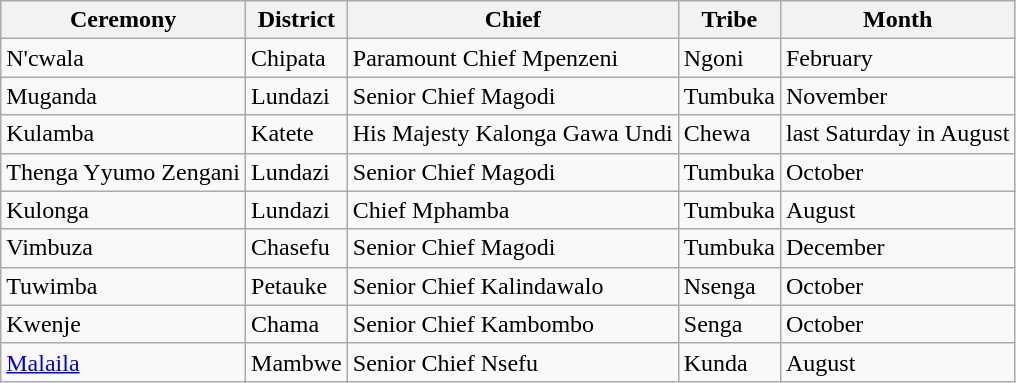<table class="wikitable">
<tr>
<th>Ceremony</th>
<th>District</th>
<th>Chief</th>
<th>Tribe</th>
<th>Month</th>
</tr>
<tr>
<td>N'cwala</td>
<td>Chipata</td>
<td>Paramount Chief Mpenzeni</td>
<td>Ngoni</td>
<td>February</td>
</tr>
<tr>
<td>Muganda</td>
<td>Lundazi</td>
<td>Senior Chief Magodi</td>
<td>Tumbuka</td>
<td>November</td>
</tr>
<tr>
<td>Kulamba</td>
<td>Katete</td>
<td>His Majesty Kalonga Gawa Undi</td>
<td>Chewa</td>
<td>last Saturday in August</td>
</tr>
<tr>
<td>Thenga Yyumo Zengani</td>
<td>Lundazi</td>
<td>Senior Chief Magodi</td>
<td>Tumbuka</td>
<td>October</td>
</tr>
<tr>
<td>Kulonga</td>
<td>Lundazi</td>
<td>Chief Mphamba</td>
<td>Tumbuka</td>
<td>August</td>
</tr>
<tr>
<td>Vimbuza</td>
<td>Chasefu</td>
<td>Senior Chief Magodi</td>
<td>Tumbuka</td>
<td>December</td>
</tr>
<tr>
<td>Tuwimba</td>
<td>Petauke</td>
<td>Senior Chief Kalindawalo</td>
<td>Nsenga</td>
<td>October</td>
</tr>
<tr>
<td>Kwenje</td>
<td>Chama</td>
<td>Senior Chief Kambombo</td>
<td>Senga</td>
<td>October</td>
</tr>
<tr>
<td><a href='#'>Malaila</a></td>
<td>Mambwe</td>
<td>Senior Chief Nsefu</td>
<td>Kunda</td>
<td>August</td>
</tr>
</table>
